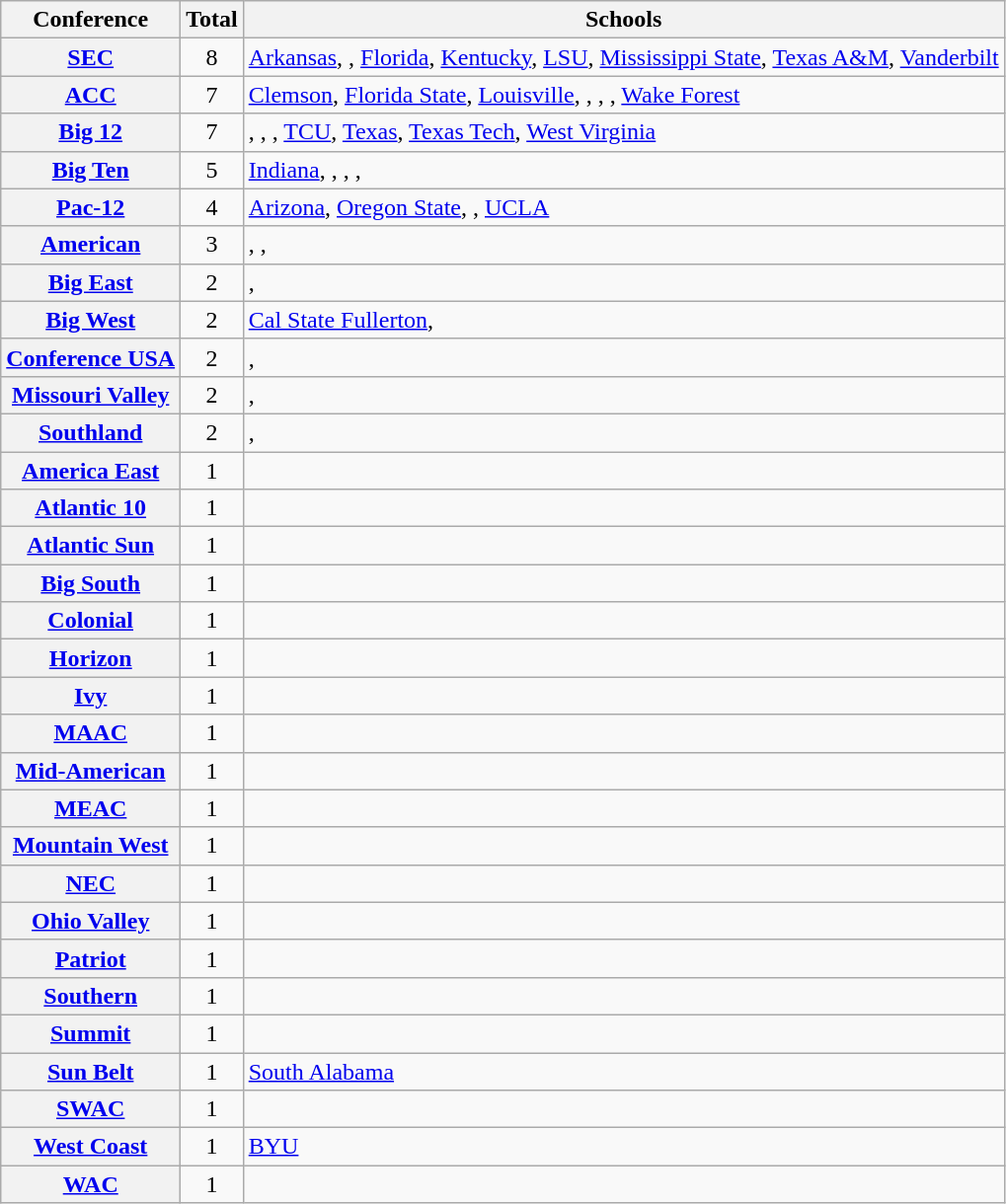<table class="wikitable sortable plainrowheaders">
<tr>
<th scope="col">Conference</th>
<th scope="col">Total</th>
<th scope="col">Schools</th>
</tr>
<tr>
<th scope="row"><a href='#'>SEC</a></th>
<td align=center>8</td>
<td><a href='#'>Arkansas</a>, , <a href='#'>Florida</a>, <a href='#'>Kentucky</a>, <a href='#'>LSU</a>, <a href='#'>Mississippi State</a>, <a href='#'>Texas A&M</a>, <a href='#'>Vanderbilt</a></td>
</tr>
<tr>
<th scope="row"><a href='#'>ACC</a></th>
<td align=center>7</td>
<td><a href='#'>Clemson</a>, <a href='#'>Florida State</a>, <a href='#'>Louisville</a>, , , , <a href='#'>Wake Forest</a></td>
</tr>
<tr>
<th scope="row"><a href='#'>Big 12</a></th>
<td align=center>7</td>
<td>, , , <a href='#'>TCU</a>, <a href='#'>Texas</a>, <a href='#'>Texas Tech</a>, <a href='#'>West Virginia</a></td>
</tr>
<tr>
<th scope="row"><a href='#'>Big Ten</a></th>
<td align=center>5</td>
<td><a href='#'>Indiana</a>, , , , </td>
</tr>
<tr>
<th scope="row"><a href='#'>Pac-12</a></th>
<td align=center>4</td>
<td><a href='#'>Arizona</a>, <a href='#'>Oregon State</a>, , <a href='#'>UCLA</a></td>
</tr>
<tr>
<th scope="row"><a href='#'>American</a></th>
<td align=center>3</td>
<td>, , </td>
</tr>
<tr>
<th scope="row"><a href='#'>Big East</a></th>
<td align=center>2</td>
<td>, </td>
</tr>
<tr>
<th scope="row"><a href='#'>Big West</a></th>
<td align=center>2</td>
<td><a href='#'>Cal State Fullerton</a>, </td>
</tr>
<tr>
<th scope="row"><a href='#'>Conference USA</a></th>
<td align=center>2</td>
<td>, </td>
</tr>
<tr>
<th scope="row"><a href='#'>Missouri Valley</a></th>
<td align=center>2</td>
<td>, </td>
</tr>
<tr>
<th scope="row"><a href='#'>Southland</a></th>
<td align=center>2</td>
<td>, </td>
</tr>
<tr>
<th scope="row"><a href='#'>America East</a></th>
<td align=center>1</td>
<td></td>
</tr>
<tr>
<th scope="row"><a href='#'>Atlantic 10</a></th>
<td align=center>1</td>
<td></td>
</tr>
<tr>
<th scope="row"><a href='#'>Atlantic Sun</a></th>
<td align=center>1</td>
<td></td>
</tr>
<tr>
<th scope="row"><a href='#'>Big South</a></th>
<td align=center>1</td>
<td></td>
</tr>
<tr>
<th scope="row"><a href='#'>Colonial</a></th>
<td align=center>1</td>
<td></td>
</tr>
<tr>
<th scope="row"><a href='#'>Horizon</a></th>
<td align=center>1</td>
<td></td>
</tr>
<tr>
<th scope="row"><a href='#'>Ivy</a></th>
<td align=center>1</td>
<td></td>
</tr>
<tr>
<th scope="row"><a href='#'>MAAC</a></th>
<td align=center>1</td>
<td></td>
</tr>
<tr>
<th scope="row"><a href='#'>Mid-American</a></th>
<td align=center>1</td>
<td></td>
</tr>
<tr>
<th scope="row"><a href='#'>MEAC</a></th>
<td align=center>1</td>
<td></td>
</tr>
<tr>
<th scope="row"><a href='#'>Mountain West</a></th>
<td align=center>1</td>
<td></td>
</tr>
<tr>
<th scope="row"><a href='#'>NEC</a></th>
<td align=center>1</td>
<td></td>
</tr>
<tr>
<th scope="row"><a href='#'>Ohio Valley</a></th>
<td align=center>1</td>
<td></td>
</tr>
<tr>
<th scope="row"><a href='#'>Patriot</a></th>
<td align=center>1</td>
<td></td>
</tr>
<tr>
<th scope="row"><a href='#'>Southern</a></th>
<td align=center>1</td>
<td></td>
</tr>
<tr>
<th scope="row"><a href='#'>Summit</a></th>
<td align=center>1</td>
<td></td>
</tr>
<tr>
<th scope="row"><a href='#'>Sun Belt</a></th>
<td align=center>1</td>
<td><a href='#'>South Alabama</a></td>
</tr>
<tr>
<th scope="row"><a href='#'>SWAC</a></th>
<td align=center>1</td>
<td></td>
</tr>
<tr>
<th scope="row"><a href='#'>West Coast</a></th>
<td align=center>1</td>
<td><a href='#'>BYU</a></td>
</tr>
<tr>
<th scope="row"><a href='#'>WAC</a></th>
<td align=center>1</td>
<td></td>
</tr>
</table>
